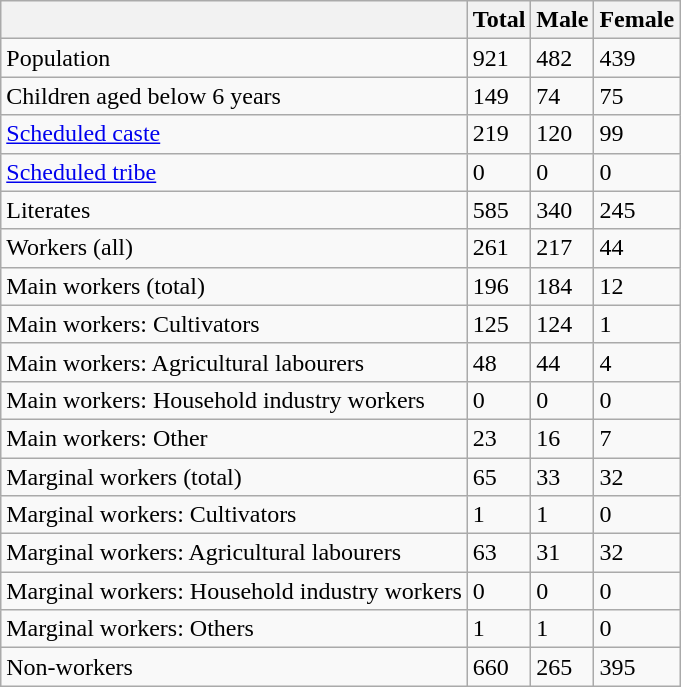<table class="wikitable sortable">
<tr>
<th></th>
<th>Total</th>
<th>Male</th>
<th>Female</th>
</tr>
<tr>
<td>Population</td>
<td>921</td>
<td>482</td>
<td>439</td>
</tr>
<tr>
<td>Children aged below 6 years</td>
<td>149</td>
<td>74</td>
<td>75</td>
</tr>
<tr>
<td><a href='#'>Scheduled caste</a></td>
<td>219</td>
<td>120</td>
<td>99</td>
</tr>
<tr>
<td><a href='#'>Scheduled tribe</a></td>
<td>0</td>
<td>0</td>
<td>0</td>
</tr>
<tr>
<td>Literates</td>
<td>585</td>
<td>340</td>
<td>245</td>
</tr>
<tr>
<td>Workers (all)</td>
<td>261</td>
<td>217</td>
<td>44</td>
</tr>
<tr>
<td>Main workers (total)</td>
<td>196</td>
<td>184</td>
<td>12</td>
</tr>
<tr>
<td>Main workers: Cultivators</td>
<td>125</td>
<td>124</td>
<td>1</td>
</tr>
<tr>
<td>Main workers: Agricultural labourers</td>
<td>48</td>
<td>44</td>
<td>4</td>
</tr>
<tr>
<td>Main workers: Household industry workers</td>
<td>0</td>
<td>0</td>
<td>0</td>
</tr>
<tr>
<td>Main workers: Other</td>
<td>23</td>
<td>16</td>
<td>7</td>
</tr>
<tr>
<td>Marginal workers (total)</td>
<td>65</td>
<td>33</td>
<td>32</td>
</tr>
<tr>
<td>Marginal workers: Cultivators</td>
<td>1</td>
<td>1</td>
<td>0</td>
</tr>
<tr>
<td>Marginal workers: Agricultural labourers</td>
<td>63</td>
<td>31</td>
<td>32</td>
</tr>
<tr>
<td>Marginal workers: Household industry workers</td>
<td>0</td>
<td>0</td>
<td>0</td>
</tr>
<tr>
<td>Marginal workers: Others</td>
<td>1</td>
<td>1</td>
<td>0</td>
</tr>
<tr>
<td>Non-workers</td>
<td>660</td>
<td>265</td>
<td>395</td>
</tr>
</table>
